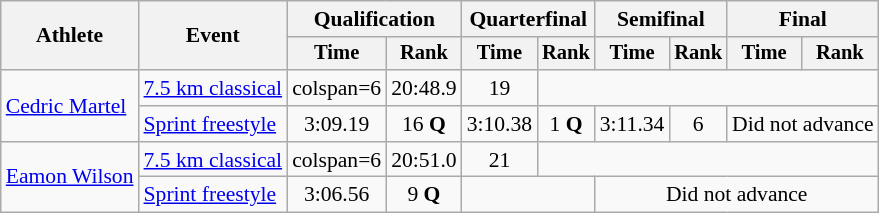<table class="wikitable" style="font-size:90%">
<tr>
<th rowspan="2">Athlete</th>
<th rowspan="2">Event</th>
<th colspan="2">Qualification</th>
<th colspan="2">Quarterfinal</th>
<th colspan="2">Semifinal</th>
<th colspan="2">Final</th>
</tr>
<tr style="font-size:95%">
<th>Time</th>
<th>Rank</th>
<th>Time</th>
<th>Rank</th>
<th>Time</th>
<th>Rank</th>
<th>Time</th>
<th>Rank</th>
</tr>
<tr align=center>
<td align=left rowspan=2><a href='#'>Cedric Martel</a></td>
<td align=left><a href='#'>7.5 km classical</a></td>
<td>colspan=6</td>
<td>20:48.9</td>
<td>19</td>
</tr>
<tr align=center>
<td align=left><a href='#'>Sprint freestyle</a></td>
<td>3:09.19</td>
<td>16 <strong>Q</strong></td>
<td>3:10.38</td>
<td>1 <strong>Q</strong></td>
<td>3:11.34</td>
<td>6</td>
<td colspan=2>Did not advance</td>
</tr>
<tr align=center>
<td align=left rowspan=2><a href='#'>Eamon Wilson</a></td>
<td align=left><a href='#'>7.5 km classical</a></td>
<td>colspan=6</td>
<td>20:51.0</td>
<td>21</td>
</tr>
<tr align=center>
<td align=left><a href='#'>Sprint freestyle</a></td>
<td>3:06.56</td>
<td>9 <strong>Q</strong></td>
<td colspan=2></td>
<td colspan=4>Did not advance</td>
</tr>
</table>
